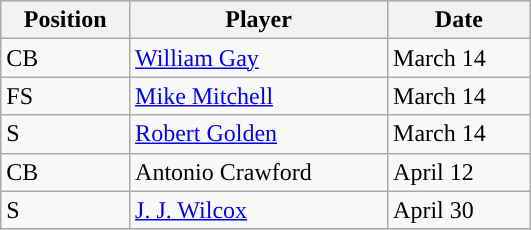<table class="wikitable" style="width:28%">
<tr style="text-align:center; background:#ddd">
<th>Position</th>
<th>Player</th>
<th>Date</th>
</tr>
<tr>
<td><div>CB</div></td>
<td><div><a href='#'>William Gay</a></div></td>
<td><div>March 14</div></td>
</tr>
<tr>
<td><div>FS</div></td>
<td><div><a href='#'>Mike Mitchell</a></div></td>
<td><div>March 14</div></td>
</tr>
<tr>
<td><div>S</div></td>
<td><div><a href='#'>Robert Golden</a></div></td>
<td><div>March 14</div></td>
</tr>
<tr>
<td><div>CB</div></td>
<td><div>Antonio Crawford</div></td>
<td><div>April 12</div></td>
</tr>
<tr>
<td><div>S</div></td>
<td><div><a href='#'>J. J. Wilcox</a></div></td>
<td><div>April 30</div></td>
</tr>
</table>
